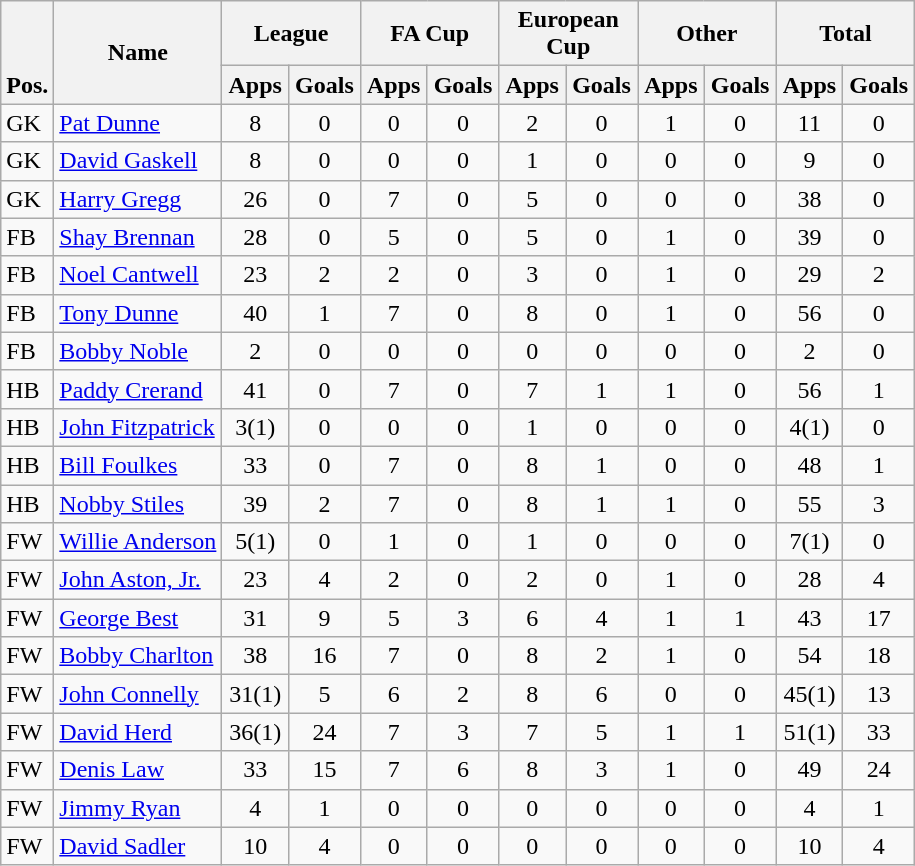<table class="wikitable" style="text-align:center">
<tr>
<th rowspan="2" valign="bottom">Pos.</th>
<th rowspan="2">Name</th>
<th colspan="2" width="85">League</th>
<th colspan="2" width="85">FA Cup</th>
<th colspan="2" width="85">European Cup</th>
<th colspan="2" width="85">Other</th>
<th colspan="2" width="85">Total</th>
</tr>
<tr>
<th>Apps</th>
<th>Goals</th>
<th>Apps</th>
<th>Goals</th>
<th>Apps</th>
<th>Goals</th>
<th>Apps</th>
<th>Goals</th>
<th>Apps</th>
<th>Goals</th>
</tr>
<tr>
<td align="left">GK</td>
<td align="left"> <a href='#'>Pat Dunne</a></td>
<td>8</td>
<td>0</td>
<td>0</td>
<td>0</td>
<td>2</td>
<td>0</td>
<td>1</td>
<td>0</td>
<td>11</td>
<td>0</td>
</tr>
<tr>
<td align="left">GK</td>
<td align="left"> <a href='#'>David Gaskell</a></td>
<td>8</td>
<td>0</td>
<td>0</td>
<td>0</td>
<td>1</td>
<td>0</td>
<td>0</td>
<td>0</td>
<td>9</td>
<td>0</td>
</tr>
<tr>
<td align="left">GK</td>
<td align="left"> <a href='#'>Harry Gregg</a></td>
<td>26</td>
<td>0</td>
<td>7</td>
<td>0</td>
<td>5</td>
<td>0</td>
<td>0</td>
<td>0</td>
<td>38</td>
<td>0</td>
</tr>
<tr>
<td align="left">FB</td>
<td align="left"> <a href='#'>Shay Brennan</a></td>
<td>28</td>
<td>0</td>
<td>5</td>
<td>0</td>
<td>5</td>
<td>0</td>
<td>1</td>
<td>0</td>
<td>39</td>
<td>0</td>
</tr>
<tr>
<td align="left">FB</td>
<td align="left"> <a href='#'>Noel Cantwell</a></td>
<td>23</td>
<td>2</td>
<td>2</td>
<td>0</td>
<td>3</td>
<td>0</td>
<td>1</td>
<td>0</td>
<td>29</td>
<td>2</td>
</tr>
<tr>
<td align="left">FB</td>
<td align="left"> <a href='#'>Tony Dunne</a></td>
<td>40</td>
<td>1</td>
<td>7</td>
<td>0</td>
<td>8</td>
<td>0</td>
<td>1</td>
<td>0</td>
<td>56</td>
<td>0</td>
</tr>
<tr>
<td align="left">FB</td>
<td align="left"> <a href='#'>Bobby Noble</a></td>
<td>2</td>
<td>0</td>
<td>0</td>
<td>0</td>
<td>0</td>
<td>0</td>
<td>0</td>
<td>0</td>
<td>2</td>
<td>0</td>
</tr>
<tr>
<td align="left">HB</td>
<td align="left"> <a href='#'>Paddy Crerand</a></td>
<td>41</td>
<td>0</td>
<td>7</td>
<td>0</td>
<td>7</td>
<td>1</td>
<td>1</td>
<td>0</td>
<td>56</td>
<td>1</td>
</tr>
<tr>
<td align="left">HB</td>
<td align="left"> <a href='#'>John Fitzpatrick</a></td>
<td>3(1)</td>
<td>0</td>
<td>0</td>
<td>0</td>
<td>1</td>
<td>0</td>
<td>0</td>
<td>0</td>
<td>4(1)</td>
<td>0</td>
</tr>
<tr>
<td align="left">HB</td>
<td align="left"> <a href='#'>Bill Foulkes</a></td>
<td>33</td>
<td>0</td>
<td>7</td>
<td>0</td>
<td>8</td>
<td>1</td>
<td>0</td>
<td>0</td>
<td>48</td>
<td>1</td>
</tr>
<tr>
<td align="left">HB</td>
<td align="left"> <a href='#'>Nobby Stiles</a></td>
<td>39</td>
<td>2</td>
<td>7</td>
<td>0</td>
<td>8</td>
<td>1</td>
<td>1</td>
<td>0</td>
<td>55</td>
<td>3</td>
</tr>
<tr>
<td align="left">FW</td>
<td align="left"> <a href='#'>Willie Anderson</a></td>
<td>5(1)</td>
<td>0</td>
<td>1</td>
<td>0</td>
<td>1</td>
<td>0</td>
<td>0</td>
<td>0</td>
<td>7(1)</td>
<td>0</td>
</tr>
<tr>
<td align="left">FW</td>
<td align="left"> <a href='#'>John Aston, Jr.</a></td>
<td>23</td>
<td>4</td>
<td>2</td>
<td>0</td>
<td>2</td>
<td>0</td>
<td>1</td>
<td>0</td>
<td>28</td>
<td>4</td>
</tr>
<tr>
<td align="left">FW</td>
<td align="left"> <a href='#'>George Best</a></td>
<td>31</td>
<td>9</td>
<td>5</td>
<td>3</td>
<td>6</td>
<td>4</td>
<td>1</td>
<td>1</td>
<td>43</td>
<td>17</td>
</tr>
<tr>
<td align="left">FW</td>
<td align="left"> <a href='#'>Bobby Charlton</a></td>
<td>38</td>
<td>16</td>
<td>7</td>
<td>0</td>
<td>8</td>
<td>2</td>
<td>1</td>
<td>0</td>
<td>54</td>
<td>18</td>
</tr>
<tr>
<td align="left">FW</td>
<td align="left"> <a href='#'>John Connelly</a></td>
<td>31(1)</td>
<td>5</td>
<td>6</td>
<td>2</td>
<td>8</td>
<td>6</td>
<td>0</td>
<td>0</td>
<td>45(1)</td>
<td>13</td>
</tr>
<tr>
<td align="left">FW</td>
<td align="left"> <a href='#'>David Herd</a></td>
<td>36(1)</td>
<td>24</td>
<td>7</td>
<td>3</td>
<td>7</td>
<td>5</td>
<td>1</td>
<td>1</td>
<td>51(1)</td>
<td>33</td>
</tr>
<tr>
<td align="left">FW</td>
<td align="left"> <a href='#'>Denis Law</a></td>
<td>33</td>
<td>15</td>
<td>7</td>
<td>6</td>
<td>8</td>
<td>3</td>
<td>1</td>
<td>0</td>
<td>49</td>
<td>24</td>
</tr>
<tr>
<td align="left">FW</td>
<td align="left"> <a href='#'>Jimmy Ryan</a></td>
<td>4</td>
<td>1</td>
<td>0</td>
<td>0</td>
<td>0</td>
<td>0</td>
<td>0</td>
<td>0</td>
<td>4</td>
<td>1</td>
</tr>
<tr>
<td align="left">FW</td>
<td align="left"> <a href='#'>David Sadler</a></td>
<td>10</td>
<td>4</td>
<td>0</td>
<td>0</td>
<td>0</td>
<td>0</td>
<td>0</td>
<td>0</td>
<td>10</td>
<td>4</td>
</tr>
</table>
